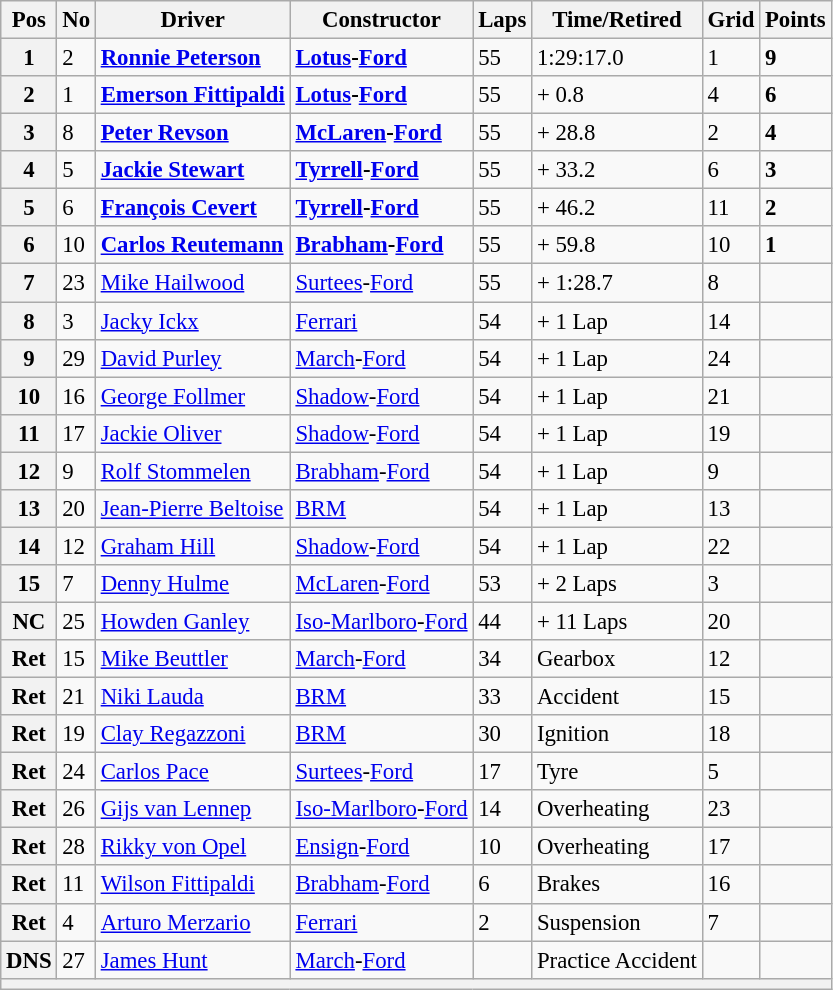<table class="wikitable" style="font-size: 95%;">
<tr>
<th>Pos</th>
<th>No</th>
<th>Driver</th>
<th>Constructor</th>
<th>Laps</th>
<th>Time/Retired</th>
<th>Grid</th>
<th>Points</th>
</tr>
<tr>
<th>1</th>
<td>2</td>
<td> <strong><a href='#'>Ronnie Peterson</a></strong></td>
<td><strong><a href='#'>Lotus</a>-<a href='#'>Ford</a></strong></td>
<td>55</td>
<td>1:29:17.0</td>
<td>1</td>
<td><strong>9</strong></td>
</tr>
<tr>
<th>2</th>
<td>1</td>
<td> <strong><a href='#'>Emerson Fittipaldi</a></strong></td>
<td><strong><a href='#'>Lotus</a>-<a href='#'>Ford</a></strong></td>
<td>55</td>
<td>+ 0.8</td>
<td>4</td>
<td><strong>6</strong></td>
</tr>
<tr>
<th>3</th>
<td>8</td>
<td> <strong><a href='#'>Peter Revson</a></strong></td>
<td><strong><a href='#'>McLaren</a>-<a href='#'>Ford</a></strong></td>
<td>55</td>
<td>+ 28.8</td>
<td>2</td>
<td><strong>4</strong></td>
</tr>
<tr>
<th>4</th>
<td>5</td>
<td> <strong><a href='#'>Jackie Stewart</a></strong></td>
<td><strong><a href='#'>Tyrrell</a>-<a href='#'>Ford</a></strong></td>
<td>55</td>
<td>+ 33.2</td>
<td>6</td>
<td><strong>3</strong></td>
</tr>
<tr>
<th>5</th>
<td>6</td>
<td> <strong><a href='#'>François Cevert</a></strong></td>
<td><strong><a href='#'>Tyrrell</a>-<a href='#'>Ford</a></strong></td>
<td>55</td>
<td>+ 46.2</td>
<td>11</td>
<td><strong>2</strong></td>
</tr>
<tr>
<th>6</th>
<td>10</td>
<td> <strong><a href='#'>Carlos Reutemann</a></strong></td>
<td><strong><a href='#'>Brabham</a>-<a href='#'>Ford</a></strong></td>
<td>55</td>
<td>+ 59.8</td>
<td>10</td>
<td><strong>1</strong></td>
</tr>
<tr>
<th>7</th>
<td>23</td>
<td> <a href='#'>Mike Hailwood</a></td>
<td><a href='#'>Surtees</a>-<a href='#'>Ford</a></td>
<td>55</td>
<td>+ 1:28.7</td>
<td>8</td>
<td> </td>
</tr>
<tr>
<th>8</th>
<td>3</td>
<td> <a href='#'>Jacky Ickx</a></td>
<td><a href='#'>Ferrari</a></td>
<td>54</td>
<td>+ 1 Lap</td>
<td>14</td>
<td> </td>
</tr>
<tr>
<th>9</th>
<td>29</td>
<td> <a href='#'>David Purley</a></td>
<td><a href='#'>March</a>-<a href='#'>Ford</a></td>
<td>54</td>
<td>+ 1 Lap</td>
<td>24</td>
<td> </td>
</tr>
<tr>
<th>10</th>
<td>16</td>
<td> <a href='#'>George Follmer</a></td>
<td><a href='#'>Shadow</a>-<a href='#'>Ford</a></td>
<td>54</td>
<td>+ 1 Lap</td>
<td>21</td>
<td> </td>
</tr>
<tr>
<th>11</th>
<td>17</td>
<td> <a href='#'>Jackie Oliver</a></td>
<td><a href='#'>Shadow</a>-<a href='#'>Ford</a></td>
<td>54</td>
<td>+ 1 Lap</td>
<td>19</td>
<td> </td>
</tr>
<tr>
<th>12</th>
<td>9</td>
<td> <a href='#'>Rolf Stommelen</a></td>
<td><a href='#'>Brabham</a>-<a href='#'>Ford</a></td>
<td>54</td>
<td>+ 1 Lap</td>
<td>9</td>
<td> </td>
</tr>
<tr>
<th>13</th>
<td>20</td>
<td> <a href='#'>Jean-Pierre Beltoise</a></td>
<td><a href='#'>BRM</a></td>
<td>54</td>
<td>+ 1 Lap</td>
<td>13</td>
<td> </td>
</tr>
<tr>
<th>14</th>
<td>12</td>
<td> <a href='#'>Graham Hill</a></td>
<td><a href='#'>Shadow</a>-<a href='#'>Ford</a></td>
<td>54</td>
<td>+ 1 Lap</td>
<td>22</td>
<td> </td>
</tr>
<tr>
<th>15</th>
<td>7</td>
<td> <a href='#'>Denny Hulme</a></td>
<td><a href='#'>McLaren</a>-<a href='#'>Ford</a></td>
<td>53</td>
<td>+ 2 Laps</td>
<td>3</td>
<td> </td>
</tr>
<tr>
<th>NC</th>
<td>25</td>
<td> <a href='#'>Howden Ganley</a></td>
<td><a href='#'>Iso-Marlboro</a>-<a href='#'>Ford</a></td>
<td>44</td>
<td>+ 11 Laps</td>
<td>20</td>
<td> </td>
</tr>
<tr>
<th>Ret</th>
<td>15</td>
<td> <a href='#'>Mike Beuttler</a></td>
<td><a href='#'>March</a>-<a href='#'>Ford</a></td>
<td>34</td>
<td>Gearbox</td>
<td>12</td>
<td> </td>
</tr>
<tr>
<th>Ret</th>
<td>21</td>
<td> <a href='#'>Niki Lauda</a></td>
<td><a href='#'>BRM</a></td>
<td>33</td>
<td>Accident</td>
<td>15</td>
<td> </td>
</tr>
<tr>
<th>Ret</th>
<td>19</td>
<td> <a href='#'>Clay Regazzoni</a></td>
<td><a href='#'>BRM</a></td>
<td>30</td>
<td>Ignition</td>
<td>18</td>
<td> </td>
</tr>
<tr>
<th>Ret</th>
<td>24</td>
<td> <a href='#'>Carlos Pace</a></td>
<td><a href='#'>Surtees</a>-<a href='#'>Ford</a></td>
<td>17</td>
<td>Tyre</td>
<td>5</td>
<td> </td>
</tr>
<tr>
<th>Ret</th>
<td>26</td>
<td> <a href='#'>Gijs van Lennep</a></td>
<td><a href='#'>Iso-Marlboro</a>-<a href='#'>Ford</a></td>
<td>14</td>
<td>Overheating</td>
<td>23</td>
<td> </td>
</tr>
<tr>
<th>Ret</th>
<td>28</td>
<td> <a href='#'>Rikky von Opel</a></td>
<td><a href='#'>Ensign</a>-<a href='#'>Ford</a></td>
<td>10</td>
<td>Overheating</td>
<td>17</td>
<td> </td>
</tr>
<tr>
<th>Ret</th>
<td>11</td>
<td> <a href='#'>Wilson Fittipaldi</a></td>
<td><a href='#'>Brabham</a>-<a href='#'>Ford</a></td>
<td>6</td>
<td>Brakes</td>
<td>16</td>
<td> </td>
</tr>
<tr>
<th>Ret</th>
<td>4</td>
<td> <a href='#'>Arturo Merzario</a></td>
<td><a href='#'>Ferrari</a></td>
<td>2</td>
<td>Suspension</td>
<td>7</td>
<td> </td>
</tr>
<tr>
<th>DNS</th>
<td>27</td>
<td> <a href='#'>James Hunt</a></td>
<td><a href='#'>March</a>-<a href='#'>Ford</a></td>
<td></td>
<td>Practice Accident</td>
<td></td>
<td></td>
</tr>
<tr>
<th colspan="8"></th>
</tr>
</table>
